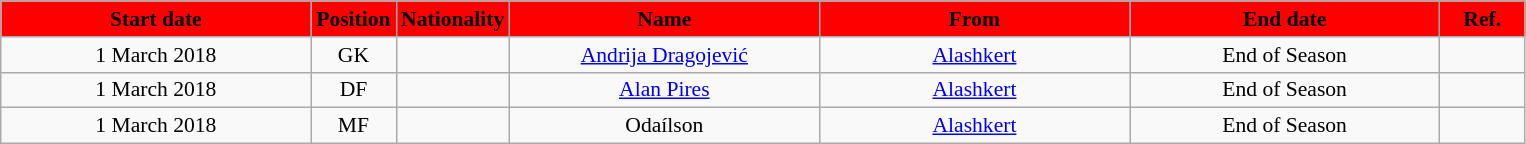<table class="wikitable"  style="text-align:center; font-size:90%; ">
<tr>
<th style="background:#FF0000; color:#000000; width:200px;">Start date</th>
<th style="background:#FF0000; color:#000000; width:50px;">Position</th>
<th style="background:#FF0000; color:#000000; width:50px;">Nationality</th>
<th style="background:#FF0000; color:#000000; width:200px;">Name</th>
<th style="background:#FF0000; color:#000000; width:200px;">From</th>
<th style="background:#FF0000; color:#000000; width:200px;">End date</th>
<th style="background:#FF0000; color:#000000; width:50px;">Ref.</th>
</tr>
<tr>
<td>1 March 2018</td>
<td>GK</td>
<td></td>
<td><a href='#'>Andrija Dragojević</a></td>
<td><a href='#'>Alashkert</a></td>
<td>End of Season</td>
<td></td>
</tr>
<tr>
<td>1 March 2018</td>
<td>DF</td>
<td></td>
<td><a href='#'>Alan Pires</a></td>
<td><a href='#'>Alashkert</a></td>
<td>End of Season</td>
<td></td>
</tr>
<tr>
<td>1 March 2018</td>
<td>MF</td>
<td></td>
<td>Odaílson</td>
<td><a href='#'>Alashkert</a></td>
<td>End of Season</td>
<td></td>
</tr>
</table>
